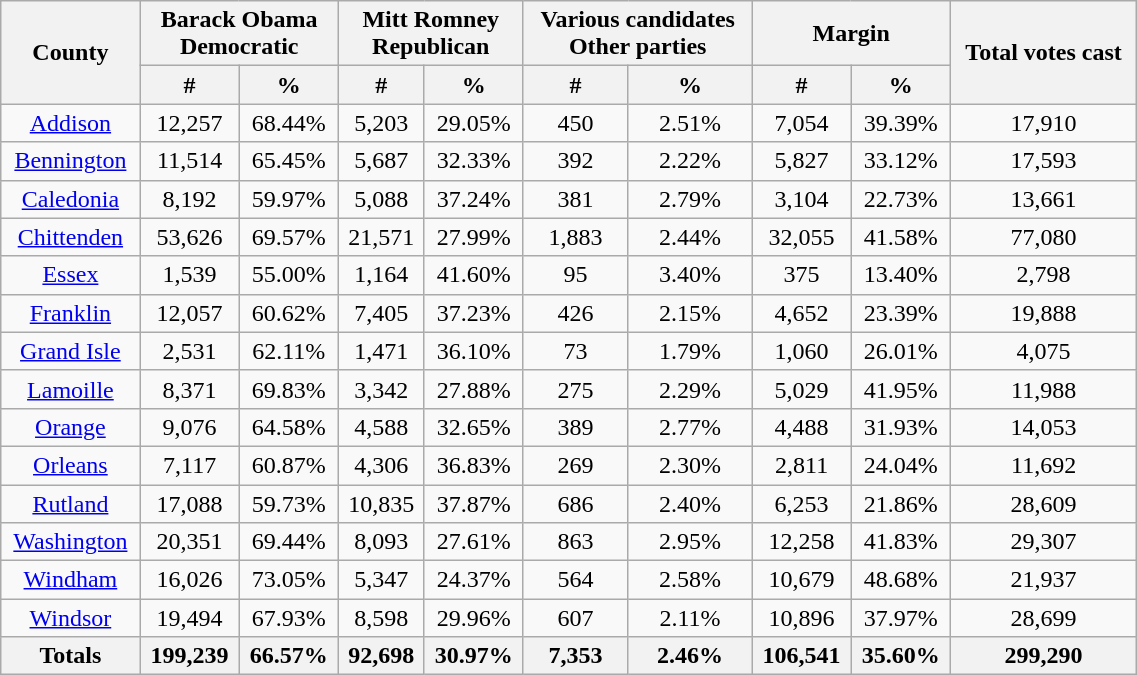<table width="60%"  class="wikitable sortable" style="text-align:center">
<tr>
<th style="text-align:center;" rowspan="2">County</th>
<th style="text-align:center;" colspan="2">Barack Obama<br>Democratic</th>
<th style="text-align:center;" colspan="2">Mitt Romney<br>Republican</th>
<th style="text-align:center;" colspan="2">Various candidates<br>Other parties</th>
<th style="text-align:center;" colspan="2">Margin</th>
<th style="text-align:center;" rowspan="2">Total votes cast</th>
</tr>
<tr>
<th style="text-align:center;" data-sort-type="number">#</th>
<th style="text-align:center;" data-sort-type="number">%</th>
<th style="text-align:center;" data-sort-type="number">#</th>
<th style="text-align:center;" data-sort-type="number">%</th>
<th style="text-align:center;" data-sort-type="number">#</th>
<th style="text-align:center;" data-sort-type="number">%</th>
<th style="text-align:center;" data-sort-type="number">#</th>
<th style="text-align:center;" data-sort-type="number">%</th>
</tr>
<tr style="text-align:center;">
<td><a href='#'>Addison</a></td>
<td>12,257</td>
<td>68.44%</td>
<td>5,203</td>
<td>29.05%</td>
<td>450</td>
<td>2.51%</td>
<td>7,054</td>
<td>39.39%</td>
<td>17,910</td>
</tr>
<tr style="text-align:center;">
<td><a href='#'>Bennington</a></td>
<td>11,514</td>
<td>65.45%</td>
<td>5,687</td>
<td>32.33%</td>
<td>392</td>
<td>2.22%</td>
<td>5,827</td>
<td>33.12%</td>
<td>17,593</td>
</tr>
<tr style="text-align:center;">
<td><a href='#'>Caledonia</a></td>
<td>8,192</td>
<td>59.97%</td>
<td>5,088</td>
<td>37.24%</td>
<td>381</td>
<td>2.79%</td>
<td>3,104</td>
<td>22.73%</td>
<td>13,661</td>
</tr>
<tr style="text-align:center;">
<td><a href='#'>Chittenden</a></td>
<td>53,626</td>
<td>69.57%</td>
<td>21,571</td>
<td>27.99%</td>
<td>1,883</td>
<td>2.44%</td>
<td>32,055</td>
<td>41.58%</td>
<td>77,080</td>
</tr>
<tr style="text-align:center;">
<td><a href='#'>Essex</a></td>
<td>1,539</td>
<td>55.00%</td>
<td>1,164</td>
<td>41.60%</td>
<td>95</td>
<td>3.40%</td>
<td>375</td>
<td>13.40%</td>
<td>2,798</td>
</tr>
<tr style="text-align:center;">
<td><a href='#'>Franklin</a></td>
<td>12,057</td>
<td>60.62%</td>
<td>7,405</td>
<td>37.23%</td>
<td>426</td>
<td>2.15%</td>
<td>4,652</td>
<td>23.39%</td>
<td>19,888</td>
</tr>
<tr style="text-align:center;">
<td><a href='#'>Grand Isle</a></td>
<td>2,531</td>
<td>62.11%</td>
<td>1,471</td>
<td>36.10%</td>
<td>73</td>
<td>1.79%</td>
<td>1,060</td>
<td>26.01%</td>
<td>4,075</td>
</tr>
<tr style="text-align:center;">
<td><a href='#'>Lamoille</a></td>
<td>8,371</td>
<td>69.83%</td>
<td>3,342</td>
<td>27.88%</td>
<td>275</td>
<td>2.29%</td>
<td>5,029</td>
<td>41.95%</td>
<td>11,988</td>
</tr>
<tr style="text-align:center;">
<td><a href='#'>Orange</a></td>
<td>9,076</td>
<td>64.58%</td>
<td>4,588</td>
<td>32.65%</td>
<td>389</td>
<td>2.77%</td>
<td>4,488</td>
<td>31.93%</td>
<td>14,053</td>
</tr>
<tr style="text-align:center;">
<td><a href='#'>Orleans</a></td>
<td>7,117</td>
<td>60.87%</td>
<td>4,306</td>
<td>36.83%</td>
<td>269</td>
<td>2.30%</td>
<td>2,811</td>
<td>24.04%</td>
<td>11,692</td>
</tr>
<tr style="text-align:center;">
<td><a href='#'>Rutland</a></td>
<td>17,088</td>
<td>59.73%</td>
<td>10,835</td>
<td>37.87%</td>
<td>686</td>
<td>2.40%</td>
<td>6,253</td>
<td>21.86%</td>
<td>28,609</td>
</tr>
<tr style="text-align:center;">
<td><a href='#'>Washington</a></td>
<td>20,351</td>
<td>69.44%</td>
<td>8,093</td>
<td>27.61%</td>
<td>863</td>
<td>2.95%</td>
<td>12,258</td>
<td>41.83%</td>
<td>29,307</td>
</tr>
<tr style="text-align:center;">
<td><a href='#'>Windham</a></td>
<td>16,026</td>
<td>73.05%</td>
<td>5,347</td>
<td>24.37%</td>
<td>564</td>
<td>2.58%</td>
<td>10,679</td>
<td>48.68%</td>
<td>21,937</td>
</tr>
<tr style="text-align:center;">
<td><a href='#'>Windsor</a></td>
<td>19,494</td>
<td>67.93%</td>
<td>8,598</td>
<td>29.96%</td>
<td>607</td>
<td>2.11%</td>
<td>10,896</td>
<td>37.97%</td>
<td>28,699</td>
</tr>
<tr>
<th>Totals</th>
<th>199,239</th>
<th>66.57%</th>
<th>92,698</th>
<th>30.97%</th>
<th>7,353</th>
<th>2.46%</th>
<th>106,541</th>
<th>35.60%</th>
<th>299,290</th>
</tr>
</table>
